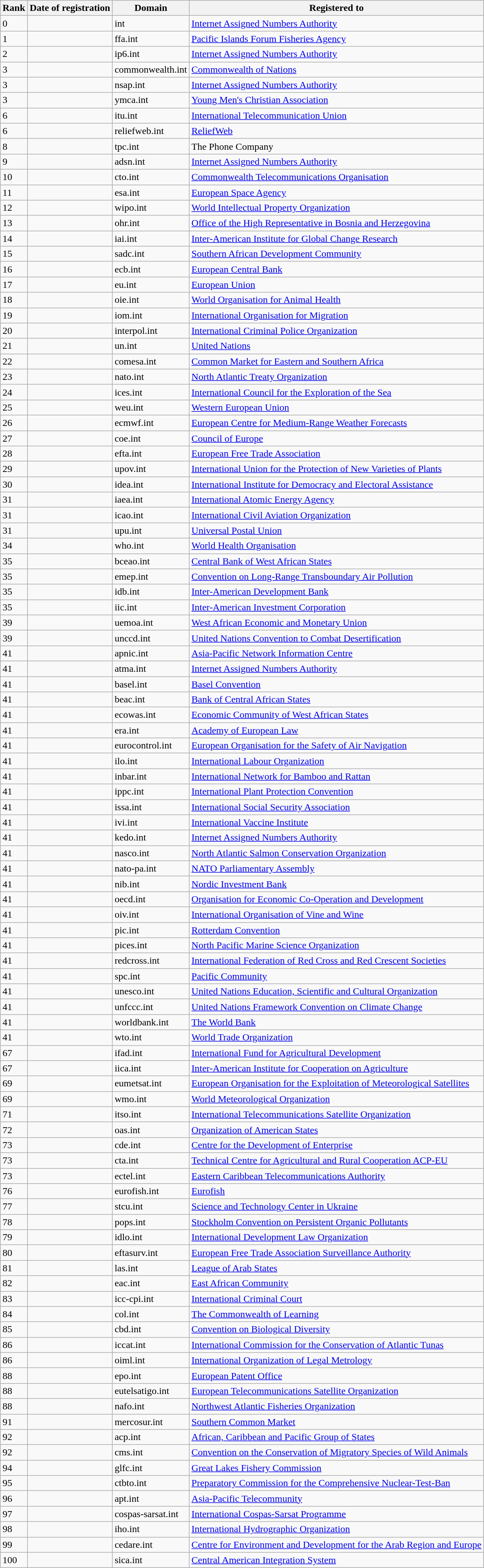<table class="wikitable sortable">
<tr>
<th>Rank</th>
<th>Date of registration</th>
<th>Domain</th>
<th>Registered to</th>
</tr>
<tr>
<td>0</td>
<td></td>
<td>int</td>
<td><a href='#'>Internet Assigned Numbers Authority</a></td>
</tr>
<tr>
<td>1</td>
<td></td>
<td>ffa.int</td>
<td><a href='#'>Pacific Islands Forum Fisheries Agency</a></td>
</tr>
<tr>
<td>2</td>
<td></td>
<td>ip6.int</td>
<td><a href='#'>Internet Assigned Numbers Authority</a></td>
</tr>
<tr>
<td>3</td>
<td></td>
<td>commonwealth.int</td>
<td><a href='#'>Commonwealth of Nations</a></td>
</tr>
<tr>
<td>3</td>
<td></td>
<td>nsap.int</td>
<td><a href='#'>Internet Assigned Numbers Authority</a></td>
</tr>
<tr>
<td>3</td>
<td></td>
<td>ymca.int</td>
<td><a href='#'>Young Men's Christian Association</a></td>
</tr>
<tr>
<td>6</td>
<td></td>
<td>itu.int</td>
<td><a href='#'>International Telecommunication Union</a></td>
</tr>
<tr>
<td>6</td>
<td></td>
<td>reliefweb.int</td>
<td><a href='#'>ReliefWeb</a></td>
</tr>
<tr>
<td>8</td>
<td></td>
<td>tpc.int</td>
<td>The Phone Company</td>
</tr>
<tr>
<td>9</td>
<td></td>
<td>adsn.int</td>
<td><a href='#'>Internet Assigned Numbers Authority</a></td>
</tr>
<tr>
<td>10</td>
<td></td>
<td>cto.int</td>
<td><a href='#'>Commonwealth Telecommunications Organisation</a></td>
</tr>
<tr>
<td>11</td>
<td></td>
<td>esa.int</td>
<td><a href='#'>European Space Agency</a></td>
</tr>
<tr>
<td>12</td>
<td></td>
<td>wipo.int</td>
<td><a href='#'>World Intellectual Property Organization</a></td>
</tr>
<tr>
<td>13</td>
<td></td>
<td>ohr.int</td>
<td><a href='#'>Office of the High Representative in Bosnia and Herzegovina</a></td>
</tr>
<tr>
<td>14</td>
<td></td>
<td>iai.int</td>
<td><a href='#'>Inter-American Institute for Global Change Research</a></td>
</tr>
<tr>
<td>15</td>
<td></td>
<td>sadc.int</td>
<td><a href='#'>Southern African Development Community</a></td>
</tr>
<tr>
<td>16</td>
<td></td>
<td>ecb.int</td>
<td><a href='#'>European Central Bank</a></td>
</tr>
<tr>
<td>17</td>
<td></td>
<td>eu.int</td>
<td><a href='#'>European Union</a></td>
</tr>
<tr>
<td>18</td>
<td></td>
<td>oie.int</td>
<td><a href='#'>World Organisation for Animal Health</a></td>
</tr>
<tr>
<td>19</td>
<td></td>
<td>iom.int</td>
<td><a href='#'>International Organisation for Migration</a></td>
</tr>
<tr>
<td>20</td>
<td></td>
<td>interpol.int</td>
<td><a href='#'>International Criminal Police Organization</a></td>
</tr>
<tr>
<td>21</td>
<td></td>
<td>un.int</td>
<td><a href='#'>United Nations</a></td>
</tr>
<tr>
<td>22</td>
<td></td>
<td>comesa.int</td>
<td><a href='#'>Common Market for Eastern and Southern Africa</a></td>
</tr>
<tr>
<td>23</td>
<td></td>
<td>nato.int</td>
<td><a href='#'>North Atlantic Treaty Organization</a></td>
</tr>
<tr>
<td>24</td>
<td></td>
<td>ices.int</td>
<td><a href='#'>International Council for the Exploration of the Sea</a></td>
</tr>
<tr>
<td>25</td>
<td></td>
<td>weu.int</td>
<td><a href='#'>Western European Union</a></td>
</tr>
<tr>
<td>26</td>
<td></td>
<td>ecmwf.int</td>
<td><a href='#'>European Centre for Medium-Range Weather Forecasts</a></td>
</tr>
<tr>
<td>27</td>
<td></td>
<td>coe.int</td>
<td><a href='#'>Council of Europe</a></td>
</tr>
<tr>
<td>28</td>
<td></td>
<td>efta.int</td>
<td><a href='#'>European Free Trade Association</a></td>
</tr>
<tr>
<td>29</td>
<td></td>
<td>upov.int</td>
<td><a href='#'>International Union for the Protection of New Varieties of Plants</a></td>
</tr>
<tr>
<td>30</td>
<td></td>
<td>idea.int</td>
<td><a href='#'>International Institute for Democracy and Electoral Assistance</a></td>
</tr>
<tr>
<td>31</td>
<td></td>
<td>iaea.int</td>
<td><a href='#'>International Atomic Energy Agency</a></td>
</tr>
<tr>
<td>31</td>
<td></td>
<td>icao.int</td>
<td><a href='#'>International Civil Aviation Organization</a></td>
</tr>
<tr>
<td>31</td>
<td></td>
<td>upu.int</td>
<td><a href='#'>Universal Postal Union</a></td>
</tr>
<tr>
<td>34</td>
<td></td>
<td>who.int</td>
<td><a href='#'>World Health Organisation</a></td>
</tr>
<tr>
<td>35</td>
<td></td>
<td>bceao.int</td>
<td><a href='#'>Central Bank of West African States</a></td>
</tr>
<tr>
<td>35</td>
<td></td>
<td>emep.int</td>
<td><a href='#'>Convention on Long-Range Transboundary Air Pollution</a></td>
</tr>
<tr>
<td>35</td>
<td></td>
<td>idb.int</td>
<td><a href='#'>Inter-American Development Bank</a></td>
</tr>
<tr>
<td>35</td>
<td></td>
<td>iic.int</td>
<td><a href='#'>Inter-American Investment Corporation</a></td>
</tr>
<tr>
<td>39</td>
<td></td>
<td>uemoa.int</td>
<td><a href='#'>West African Economic and Monetary Union</a></td>
</tr>
<tr>
<td>39</td>
<td></td>
<td>unccd.int</td>
<td><a href='#'>United Nations Convention to Combat Desertification</a></td>
</tr>
<tr>
<td>41</td>
<td></td>
<td>apnic.int</td>
<td><a href='#'>Asia-Pacific Network Information Centre</a></td>
</tr>
<tr>
<td>41</td>
<td></td>
<td>atma.int</td>
<td><a href='#'>Internet Assigned Numbers Authority</a></td>
</tr>
<tr>
<td>41</td>
<td></td>
<td>basel.int</td>
<td><a href='#'>Basel Convention</a></td>
</tr>
<tr>
<td>41</td>
<td></td>
<td>beac.int</td>
<td><a href='#'>Bank of Central African States</a></td>
</tr>
<tr>
<td>41</td>
<td></td>
<td>ecowas.int</td>
<td><a href='#'>Economic Community of West African States</a></td>
</tr>
<tr>
<td>41</td>
<td></td>
<td>era.int</td>
<td><a href='#'>Academy of European Law</a></td>
</tr>
<tr>
<td>41</td>
<td></td>
<td>eurocontrol.int</td>
<td><a href='#'>European Organisation for the Safety of Air Navigation</a></td>
</tr>
<tr>
<td>41</td>
<td></td>
<td>ilo.int</td>
<td><a href='#'>International Labour Organization</a></td>
</tr>
<tr>
<td>41</td>
<td></td>
<td>inbar.int</td>
<td><a href='#'>International Network for Bamboo and Rattan</a></td>
</tr>
<tr>
<td>41</td>
<td></td>
<td>ippc.int</td>
<td><a href='#'>International Plant Protection Convention</a></td>
</tr>
<tr>
<td>41</td>
<td></td>
<td>issa.int</td>
<td><a href='#'>International Social Security Association</a></td>
</tr>
<tr>
<td>41</td>
<td></td>
<td>ivi.int</td>
<td><a href='#'>International Vaccine Institute</a></td>
</tr>
<tr>
<td>41</td>
<td></td>
<td>kedo.int</td>
<td><a href='#'>Internet Assigned Numbers Authority</a></td>
</tr>
<tr>
<td>41</td>
<td></td>
<td>nasco.int</td>
<td><a href='#'>North Atlantic Salmon Conservation Organization</a></td>
</tr>
<tr>
<td>41</td>
<td></td>
<td>nato-pa.int</td>
<td><a href='#'>NATO Parliamentary Assembly</a></td>
</tr>
<tr>
<td>41</td>
<td></td>
<td>nib.int</td>
<td><a href='#'>Nordic Investment Bank</a></td>
</tr>
<tr>
<td>41</td>
<td></td>
<td>oecd.int</td>
<td><a href='#'>Organisation for Economic Co-Operation and Development</a></td>
</tr>
<tr>
<td>41</td>
<td></td>
<td>oiv.int</td>
<td><a href='#'>International Organisation of Vine and Wine</a></td>
</tr>
<tr>
<td>41</td>
<td></td>
<td>pic.int</td>
<td><a href='#'>Rotterdam Convention</a></td>
</tr>
<tr>
<td>41</td>
<td></td>
<td>pices.int</td>
<td><a href='#'>North Pacific Marine Science Organization</a></td>
</tr>
<tr>
<td>41</td>
<td></td>
<td>redcross.int</td>
<td><a href='#'>International Federation of Red Cross and Red Crescent Societies</a></td>
</tr>
<tr>
<td>41</td>
<td></td>
<td>spc.int</td>
<td><a href='#'>Pacific Community</a></td>
</tr>
<tr>
<td>41</td>
<td></td>
<td>unesco.int</td>
<td><a href='#'>United Nations Education, Scientific and Cultural Organization</a></td>
</tr>
<tr>
<td>41</td>
<td></td>
<td>unfccc.int</td>
<td><a href='#'>United Nations Framework Convention on Climate Change</a></td>
</tr>
<tr>
<td>41</td>
<td></td>
<td>worldbank.int</td>
<td><a href='#'>The World Bank</a></td>
</tr>
<tr>
<td>41</td>
<td></td>
<td>wto.int</td>
<td><a href='#'>World Trade Organization</a></td>
</tr>
<tr>
<td>67</td>
<td></td>
<td>ifad.int</td>
<td><a href='#'>International Fund for Agricultural Development</a></td>
</tr>
<tr>
<td>67</td>
<td></td>
<td>iica.int</td>
<td><a href='#'>Inter-American Institute for Cooperation on Agriculture</a></td>
</tr>
<tr>
<td>69</td>
<td></td>
<td>eumetsat.int</td>
<td><a href='#'>European Organisation for the Exploitation of Meteorological Satellites</a></td>
</tr>
<tr>
<td>69</td>
<td></td>
<td>wmo.int</td>
<td><a href='#'>World Meteorological Organization</a></td>
</tr>
<tr>
<td>71</td>
<td></td>
<td>itso.int</td>
<td><a href='#'>International Telecommunications Satellite Organization</a></td>
</tr>
<tr>
<td>72</td>
<td></td>
<td>oas.int</td>
<td><a href='#'>Organization of American States</a></td>
</tr>
<tr>
<td>73</td>
<td></td>
<td>cde.int</td>
<td><a href='#'>Centre for the Development of Enterprise</a></td>
</tr>
<tr>
<td>73</td>
<td></td>
<td>cta.int</td>
<td><a href='#'>Technical Centre for Agricultural and Rural Cooperation ACP-EU</a></td>
</tr>
<tr>
<td>73</td>
<td></td>
<td>ectel.int</td>
<td><a href='#'>Eastern Caribbean Telecommunications Authority</a></td>
</tr>
<tr>
<td>76</td>
<td></td>
<td>eurofish.int</td>
<td><a href='#'>Eurofish</a></td>
</tr>
<tr>
<td>77</td>
<td></td>
<td>stcu.int</td>
<td><a href='#'>Science and Technology Center in Ukraine</a></td>
</tr>
<tr>
<td>78</td>
<td></td>
<td>pops.int</td>
<td><a href='#'>Stockholm Convention on Persistent Organic Pollutants</a></td>
</tr>
<tr>
<td>79</td>
<td></td>
<td>idlo.int</td>
<td><a href='#'>International Development Law Organization</a></td>
</tr>
<tr>
<td>80</td>
<td></td>
<td>eftasurv.int</td>
<td><a href='#'>European Free Trade Association Surveillance Authority</a></td>
</tr>
<tr>
<td>81</td>
<td></td>
<td>las.int</td>
<td><a href='#'>League of Arab States</a></td>
</tr>
<tr>
<td>82</td>
<td></td>
<td>eac.int</td>
<td><a href='#'>East African Community</a></td>
</tr>
<tr>
<td>83</td>
<td></td>
<td>icc-cpi.int</td>
<td><a href='#'>International Criminal Court</a></td>
</tr>
<tr>
<td>84</td>
<td></td>
<td>col.int</td>
<td><a href='#'>The Commonwealth of Learning</a></td>
</tr>
<tr>
<td>85</td>
<td></td>
<td>cbd.int</td>
<td><a href='#'>Convention on Biological Diversity</a></td>
</tr>
<tr>
<td>86</td>
<td></td>
<td>iccat.int</td>
<td><a href='#'>International Commission for the Conservation of Atlantic Tunas</a></td>
</tr>
<tr>
<td>86</td>
<td></td>
<td>oiml.int</td>
<td><a href='#'>International Organization of Legal Metrology</a></td>
</tr>
<tr>
<td>88</td>
<td></td>
<td>epo.int</td>
<td><a href='#'>European Patent Office</a></td>
</tr>
<tr>
<td>88</td>
<td></td>
<td>eutelsatigo.int</td>
<td><a href='#'>European Telecommunications Satellite Organization</a></td>
</tr>
<tr>
<td>88</td>
<td></td>
<td>nafo.int</td>
<td><a href='#'>Northwest Atlantic Fisheries Organization</a></td>
</tr>
<tr>
<td>91</td>
<td></td>
<td>mercosur.int</td>
<td><a href='#'>Southern Common Market</a></td>
</tr>
<tr>
<td>92</td>
<td></td>
<td>acp.int</td>
<td><a href='#'>African, Caribbean and Pacific Group of States</a></td>
</tr>
<tr>
<td>92</td>
<td></td>
<td>cms.int</td>
<td><a href='#'>Convention on the Conservation of Migratory Species of Wild Animals</a></td>
</tr>
<tr>
<td>94</td>
<td></td>
<td>glfc.int</td>
<td><a href='#'>Great Lakes Fishery Commission</a></td>
</tr>
<tr>
<td>95</td>
<td></td>
<td>ctbto.int</td>
<td><a href='#'>Preparatory Commission for the Comprehensive Nuclear-Test-Ban</a></td>
</tr>
<tr>
<td>96</td>
<td></td>
<td>apt.int</td>
<td><a href='#'>Asia-Pacific Telecommunity</a></td>
</tr>
<tr>
<td>97</td>
<td></td>
<td>cospas-sarsat.int</td>
<td><a href='#'>International Cospas-Sarsat Programme</a></td>
</tr>
<tr>
<td>98</td>
<td></td>
<td>iho.int</td>
<td><a href='#'>International Hydrographic Organization</a></td>
</tr>
<tr>
<td>99</td>
<td></td>
<td>cedare.int</td>
<td><a href='#'>Centre for Environment and Development for the Arab Region and Europe</a></td>
</tr>
<tr>
<td>100</td>
<td></td>
<td>sica.int</td>
<td><a href='#'>Central American Integration System</a></td>
</tr>
</table>
